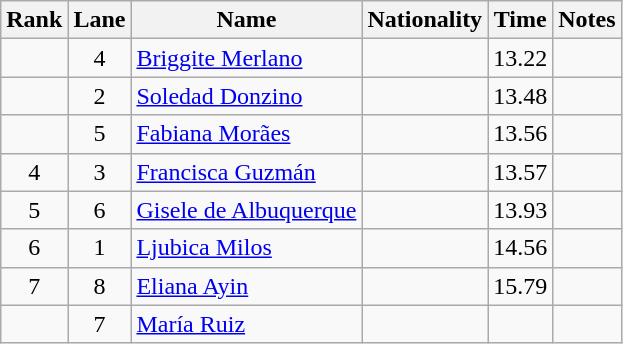<table class="wikitable sortable" style="text-align:center">
<tr>
<th>Rank</th>
<th>Lane</th>
<th>Name</th>
<th>Nationality</th>
<th>Time</th>
<th>Notes</th>
</tr>
<tr>
<td></td>
<td>4</td>
<td align=left><a href='#'>Briggite Merlano</a></td>
<td align=left></td>
<td>13.22</td>
<td></td>
</tr>
<tr>
<td></td>
<td>2</td>
<td align=left><a href='#'>Soledad Donzino</a></td>
<td align=left></td>
<td>13.48</td>
<td></td>
</tr>
<tr>
<td></td>
<td>5</td>
<td align=left><a href='#'>Fabiana Morães</a></td>
<td align=left></td>
<td>13.56</td>
<td></td>
</tr>
<tr>
<td>4</td>
<td>3</td>
<td align=left><a href='#'>Francisca Guzmán</a></td>
<td align=left></td>
<td>13.57</td>
<td></td>
</tr>
<tr>
<td>5</td>
<td>6</td>
<td align=left><a href='#'>Gisele de Albuquerque</a></td>
<td align=left></td>
<td>13.93</td>
<td></td>
</tr>
<tr>
<td>6</td>
<td>1</td>
<td align=left><a href='#'>Ljubica Milos</a></td>
<td align=left></td>
<td>14.56</td>
<td></td>
</tr>
<tr>
<td>7</td>
<td>8</td>
<td align=left><a href='#'>Eliana Ayin</a></td>
<td align=left></td>
<td>15.79</td>
<td></td>
</tr>
<tr>
<td></td>
<td>7</td>
<td align=left><a href='#'>María Ruiz</a></td>
<td align=left></td>
<td></td>
<td></td>
</tr>
</table>
